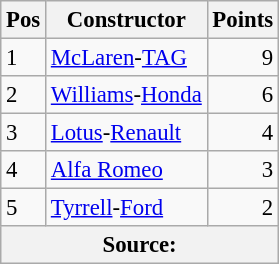<table class="wikitable" style="font-size: 95%;">
<tr>
<th>Pos</th>
<th>Constructor</th>
<th>Points</th>
</tr>
<tr>
<td>1</td>
<td> <a href='#'>McLaren</a>-<a href='#'>TAG</a></td>
<td align="right">9</td>
</tr>
<tr>
<td>2</td>
<td> <a href='#'>Williams</a>-<a href='#'>Honda</a></td>
<td align="right">6</td>
</tr>
<tr>
<td>3</td>
<td> <a href='#'>Lotus</a>-<a href='#'>Renault</a></td>
<td align="right">4</td>
</tr>
<tr>
<td>4</td>
<td> <a href='#'>Alfa Romeo</a></td>
<td align="right">3</td>
</tr>
<tr>
<td>5</td>
<td> <a href='#'>Tyrrell</a>-<a href='#'>Ford</a></td>
<td align="right">2</td>
</tr>
<tr>
<th colspan=4>Source: </th>
</tr>
</table>
